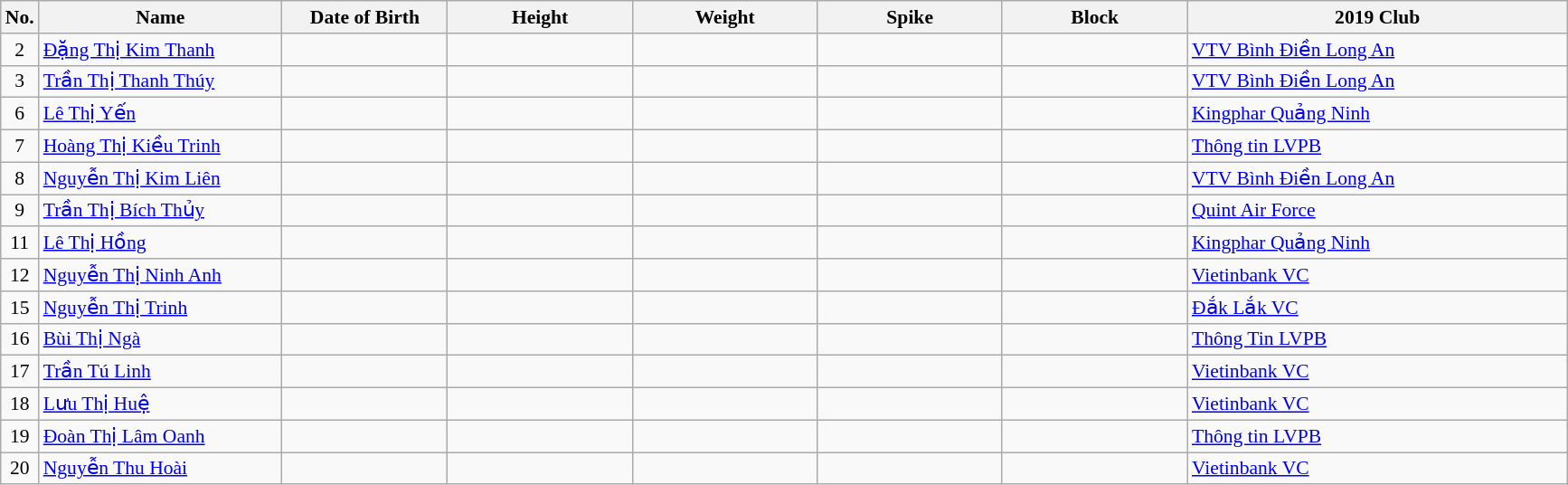<table class="wikitable sortable" style="font-size:90%; text-align:center;">
<tr>
<th>No.</th>
<th style="width:12em">Name</th>
<th style="width:8em">Date of Birth</th>
<th style="width:9em">Height</th>
<th style="width:9em">Weight</th>
<th style="width:9em">Spike</th>
<th style="width:9em">Block</th>
<th style="width:19em">2019 Club</th>
</tr>
<tr>
<td>2</td>
<td align=left><a href='#'>Đặng Thị Kim Thanh</a></td>
<td align=right></td>
<td></td>
<td></td>
<td></td>
<td></td>
<td align=left> <a href='#'>VTV Bình Điền Long An</a></td>
</tr>
<tr>
<td>3</td>
<td align=left><a href='#'>Trần Thị Thanh Thúy</a></td>
<td align=right></td>
<td></td>
<td></td>
<td></td>
<td></td>
<td align=left> <a href='#'>VTV Bình Điền Long An</a></td>
</tr>
<tr>
<td>6</td>
<td align=left><a href='#'>Lê Thị Yến</a></td>
<td align=right></td>
<td></td>
<td></td>
<td></td>
<td></td>
<td align=left> <a href='#'>Kingphar Quảng Ninh</a></td>
</tr>
<tr>
<td>7</td>
<td align=left><a href='#'>Hoàng Thị Kiều Trinh</a></td>
<td align=right></td>
<td></td>
<td></td>
<td></td>
<td></td>
<td align=left> <a href='#'>Thông tin LVPB</a></td>
</tr>
<tr>
<td>8</td>
<td align=left><a href='#'>Nguyễn Thị Kim Liên</a></td>
<td align=right></td>
<td></td>
<td></td>
<td></td>
<td></td>
<td align=left> <a href='#'>VTV Bình Điền Long An</a></td>
</tr>
<tr>
<td>9</td>
<td align=left><a href='#'>Trần Thị Bích Thủy</a></td>
<td align="right"></td>
<td></td>
<td></td>
<td></td>
<td></td>
<td align=left> <a href='#'>Quint Air Force</a></td>
</tr>
<tr>
<td>11</td>
<td align=left><a href='#'>Lê Thị Hồng</a></td>
<td align=right></td>
<td></td>
<td></td>
<td></td>
<td></td>
<td align=left> <a href='#'>Kingphar Quảng Ninh</a></td>
</tr>
<tr>
<td>12</td>
<td align=left><a href='#'>Nguyễn Thị Ninh Anh</a></td>
<td align=right></td>
<td></td>
<td></td>
<td></td>
<td></td>
<td align=left> <a href='#'>Vietinbank VC</a></td>
</tr>
<tr>
<td>15</td>
<td align=left><a href='#'>Nguyễn Thị Trinh</a></td>
<td align=right></td>
<td></td>
<td></td>
<td></td>
<td></td>
<td align=left> <a href='#'>Đắk Lắk VC</a></td>
</tr>
<tr>
<td>16</td>
<td align=left><a href='#'>Bùi Thị Ngà</a></td>
<td align=right></td>
<td></td>
<td></td>
<td></td>
<td></td>
<td align=left> <a href='#'>Thông Tin LVPB</a></td>
</tr>
<tr>
<td>17</td>
<td align=left><a href='#'>Trần Tú Linh</a></td>
<td align=right></td>
<td></td>
<td></td>
<td></td>
<td></td>
<td align=left> <a href='#'>Vietinbank VC</a></td>
</tr>
<tr>
<td>18</td>
<td align=left><a href='#'>Lưu Thị Huệ</a></td>
<td align=right></td>
<td></td>
<td></td>
<td></td>
<td></td>
<td align=left> <a href='#'>Vietinbank VC</a></td>
</tr>
<tr>
<td>19</td>
<td align=left><a href='#'>Đoàn Thị Lâm Oanh</a></td>
<td align=right></td>
<td></td>
<td></td>
<td></td>
<td></td>
<td align=left> <a href='#'>Thông tin LVPB</a></td>
</tr>
<tr>
<td>20</td>
<td align=left><a href='#'>Nguyễn Thu Hoài</a></td>
<td align=right></td>
<td></td>
<td></td>
<td></td>
<td></td>
<td align=left> <a href='#'>Vietinbank VC</a></td>
</tr>
</table>
